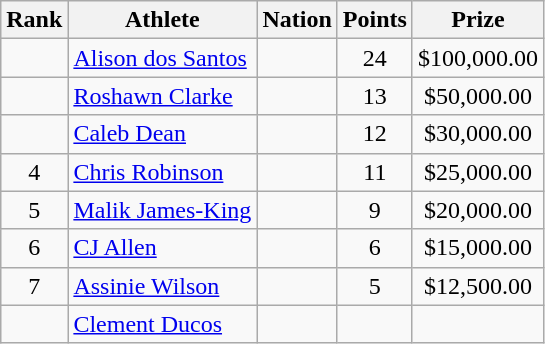<table class="wikitable mw-datatable sortable" style="text-align:center;">
<tr>
<th scope="col" style="width: 10px;">Rank</th>
<th scope="col">Athlete</th>
<th scope="col">Nation</th>
<th scope="col">Points</th>
<th scope="col">Prize</th>
</tr>
<tr>
<td></td>
<td align=left><a href='#'>Alison dos Santos</a> </td>
<td align=left></td>
<td>24</td>
<td>$100,000.00</td>
</tr>
<tr>
<td></td>
<td align=left><a href='#'>Roshawn Clarke</a> </td>
<td align=left></td>
<td>13</td>
<td>$50,000.00</td>
</tr>
<tr>
<td></td>
<td align=left><a href='#'>Caleb Dean</a> </td>
<td align=left></td>
<td>12</td>
<td>$30,000.00</td>
</tr>
<tr>
<td>4</td>
<td align=left><a href='#'>Chris Robinson</a> </td>
<td align=left></td>
<td>11</td>
<td>$25,000.00</td>
</tr>
<tr>
<td>5</td>
<td align=left><a href='#'>Malik James-King</a> </td>
<td align=left></td>
<td>9</td>
<td>$20,000.00</td>
</tr>
<tr>
<td>6</td>
<td align=left><a href='#'>CJ Allen</a> </td>
<td align=left></td>
<td>6</td>
<td>$15,000.00</td>
</tr>
<tr>
<td>7</td>
<td align=left><a href='#'>Assinie Wilson</a> </td>
<td align=left></td>
<td>5</td>
<td>$12,500.00</td>
</tr>
<tr>
<td></td>
<td align=left><a href='#'>Clement Ducos</a> </td>
<td align=left></td>
<td></td>
<td></td>
</tr>
</table>
